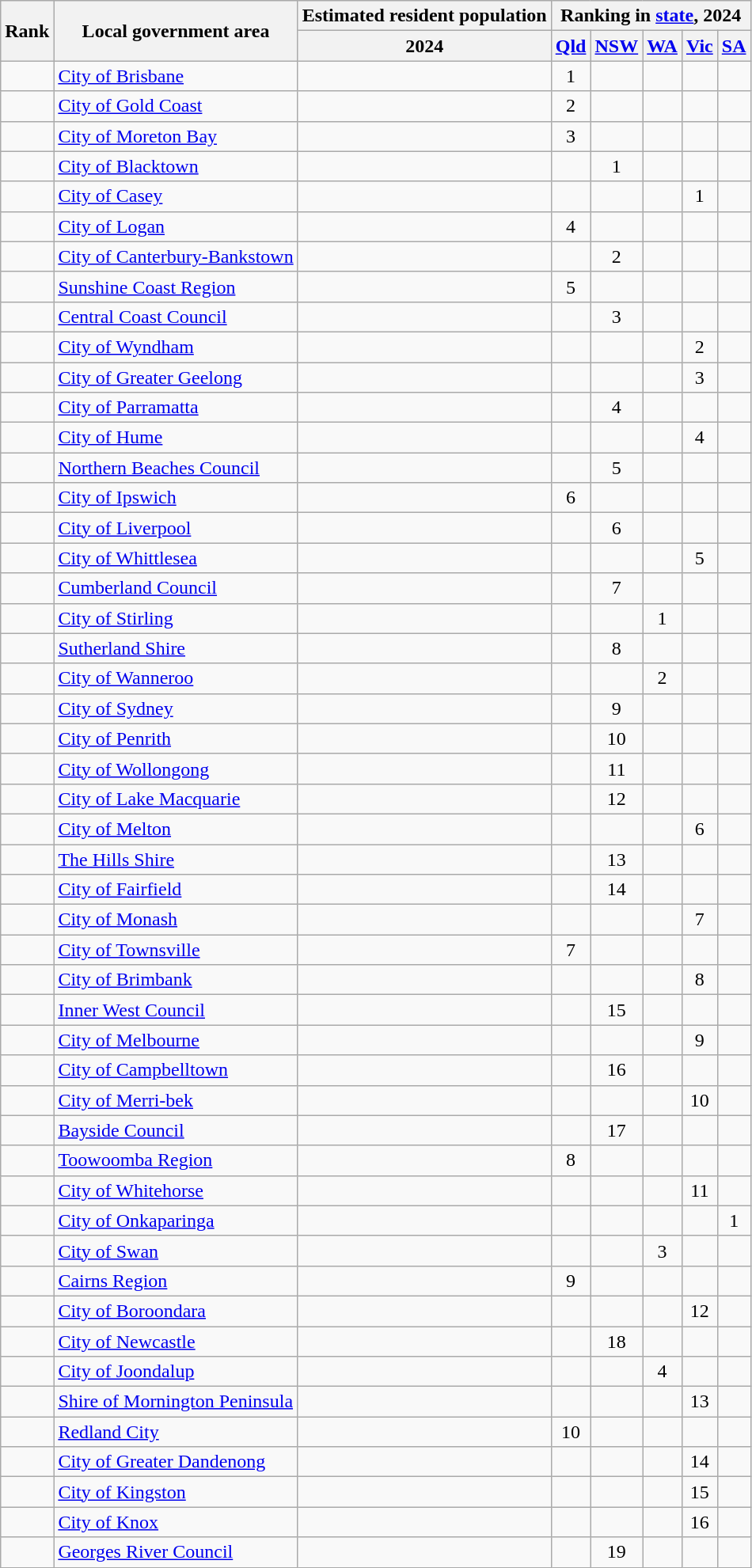<table class="wikitable sortable plainrowheaders" style="text-align:center;">
<tr>
<th scope="col" colspan=1 rowspan=2>Rank</th>
<th scope="col" rowspan=2>Local government area</th>
<th scope="col" colspan=1>Estimated resident population</th>
<th scope="col" colspan=5>Ranking in <a href='#'>state</a>, 2024</th>
</tr>
<tr>
<th scope="col">2024</th>
<th scope="col"><a href='#'>Qld</a></th>
<th scope="col"><a href='#'>NSW</a></th>
<th scope="col"><a href='#'>WA</a></th>
<th scope="col"><a href='#'>Vic</a></th>
<th scope="col"><a href='#'>SA</a></th>
</tr>
<tr>
<td align="right"></td>
<td align="left"><a href='#'>City of Brisbane</a></td>
<td align="right"></td>
<td>1</td>
<td></td>
<td></td>
<td></td>
<td></td>
</tr>
<tr>
<td align="right"></td>
<td align="left"><a href='#'>City of Gold Coast</a></td>
<td align="right"></td>
<td>2</td>
<td></td>
<td></td>
<td></td>
<td></td>
</tr>
<tr>
<td align="right"></td>
<td align="left"><a href='#'>City of Moreton Bay</a></td>
<td align="right"></td>
<td>3</td>
<td></td>
<td></td>
<td></td>
<td></td>
</tr>
<tr>
<td align="right"></td>
<td align="left"><a href='#'>City of Blacktown</a></td>
<td align="right"></td>
<td></td>
<td>1</td>
<td></td>
<td></td>
<td></td>
</tr>
<tr>
<td align="right"></td>
<td align="left"><a href='#'>City of Casey</a></td>
<td align="right"></td>
<td></td>
<td></td>
<td></td>
<td>1</td>
<td></td>
</tr>
<tr>
<td align="right"></td>
<td align="left"><a href='#'>City of Logan</a></td>
<td align="right"></td>
<td>4</td>
<td></td>
<td></td>
<td></td>
<td></td>
</tr>
<tr>
<td align="right"></td>
<td align="left"><a href='#'>City of Canterbury-Bankstown</a></td>
<td align="right"></td>
<td></td>
<td>2</td>
<td></td>
<td></td>
<td></td>
</tr>
<tr>
<td align="right"></td>
<td align="left"><a href='#'>Sunshine Coast Region</a></td>
<td align="right"></td>
<td>5</td>
<td></td>
<td></td>
<td></td>
<td></td>
</tr>
<tr>
<td align="right"></td>
<td align="left"><a href='#'>Central Coast Council</a></td>
<td align="right"></td>
<td></td>
<td>3</td>
<td></td>
<td></td>
<td></td>
</tr>
<tr>
<td align="right"></td>
<td align="left"><a href='#'>City of Wyndham</a></td>
<td align="right"></td>
<td></td>
<td></td>
<td></td>
<td>2</td>
<td></td>
</tr>
<tr>
<td align="right"></td>
<td align="left"><a href='#'>City of Greater Geelong</a></td>
<td align="right"></td>
<td></td>
<td></td>
<td></td>
<td>3</td>
<td></td>
</tr>
<tr>
<td align="right"></td>
<td align="left"><a href='#'>City of Parramatta</a></td>
<td align="right"></td>
<td></td>
<td>4</td>
<td></td>
<td></td>
<td></td>
</tr>
<tr>
<td align="right"></td>
<td align="left"><a href='#'>City of Hume</a></td>
<td align="right"></td>
<td></td>
<td></td>
<td></td>
<td>4</td>
<td></td>
</tr>
<tr>
<td align="right"></td>
<td align="left"><a href='#'>Northern Beaches Council</a></td>
<td align="right"></td>
<td></td>
<td>5</td>
<td></td>
<td></td>
<td></td>
</tr>
<tr>
<td align="right"></td>
<td align="left"><a href='#'>City of Ipswich</a></td>
<td align="right"></td>
<td>6</td>
<td></td>
<td></td>
<td></td>
<td></td>
</tr>
<tr>
<td align="right"></td>
<td align="left"><a href='#'>City of Liverpool</a></td>
<td align="right"></td>
<td></td>
<td>6</td>
<td></td>
<td></td>
<td></td>
</tr>
<tr>
<td align="right"></td>
<td align="left"><a href='#'>City of Whittlesea</a></td>
<td align="right"></td>
<td></td>
<td></td>
<td></td>
<td>5</td>
<td></td>
</tr>
<tr>
<td align="right"></td>
<td align="left"><a href='#'>Cumberland Council</a></td>
<td align="right"></td>
<td></td>
<td>7</td>
<td></td>
<td></td>
<td></td>
</tr>
<tr>
<td align="right"></td>
<td align="left"><a href='#'>City of Stirling</a></td>
<td align="right"></td>
<td></td>
<td></td>
<td>1</td>
<td></td>
<td></td>
</tr>
<tr>
<td align="right"></td>
<td align="left"><a href='#'>Sutherland Shire</a></td>
<td align="right"></td>
<td></td>
<td>8</td>
<td></td>
<td></td>
<td></td>
</tr>
<tr>
<td align="right"></td>
<td align="left"><a href='#'>City of Wanneroo</a></td>
<td align="right"></td>
<td></td>
<td></td>
<td>2</td>
<td></td>
<td></td>
</tr>
<tr>
<td align="right"></td>
<td align="left"><a href='#'>City of Sydney</a></td>
<td align="right"></td>
<td></td>
<td>9</td>
<td></td>
<td></td>
<td></td>
</tr>
<tr>
<td align="right"></td>
<td align="left"><a href='#'>City of Penrith</a></td>
<td align="right"></td>
<td></td>
<td>10</td>
<td></td>
<td></td>
<td></td>
</tr>
<tr>
<td align="right"></td>
<td align="left"><a href='#'>City of Wollongong</a></td>
<td align="right"></td>
<td></td>
<td>11</td>
<td></td>
<td></td>
<td></td>
</tr>
<tr>
<td align="right"></td>
<td align="left"><a href='#'>City of Lake Macquarie</a></td>
<td align="right"></td>
<td></td>
<td>12</td>
<td></td>
<td></td>
<td></td>
</tr>
<tr>
<td align="right"></td>
<td align="left"><a href='#'>City of Melton</a></td>
<td align="right"></td>
<td></td>
<td></td>
<td></td>
<td>6</td>
<td></td>
</tr>
<tr>
<td align="right"></td>
<td align="left"><a href='#'>The Hills Shire</a></td>
<td align="right"></td>
<td></td>
<td>13</td>
<td></td>
<td></td>
<td></td>
</tr>
<tr>
<td align="right"></td>
<td align="left"><a href='#'>City of Fairfield</a></td>
<td align="right"></td>
<td></td>
<td>14</td>
<td></td>
<td></td>
<td></td>
</tr>
<tr>
<td align="right"></td>
<td align="left"><a href='#'>City of Monash</a></td>
<td align="right"></td>
<td></td>
<td></td>
<td></td>
<td>7</td>
<td></td>
</tr>
<tr>
<td align="right"></td>
<td align="left"><a href='#'>City of Townsville</a></td>
<td align="right"></td>
<td>7</td>
<td></td>
<td></td>
<td></td>
<td></td>
</tr>
<tr>
<td align="right"></td>
<td align="left"><a href='#'>City of Brimbank</a></td>
<td align="right"></td>
<td></td>
<td></td>
<td></td>
<td>8</td>
<td></td>
</tr>
<tr>
<td align="right"></td>
<td align="left"><a href='#'>Inner West Council</a></td>
<td align="right"></td>
<td></td>
<td>15</td>
<td></td>
<td></td>
<td></td>
</tr>
<tr>
<td align="right"></td>
<td align="left"><a href='#'>City of Melbourne</a></td>
<td align="right"></td>
<td></td>
<td></td>
<td></td>
<td>9</td>
<td></td>
</tr>
<tr>
<td align="right"></td>
<td align="left"><a href='#'>City of Campbelltown</a></td>
<td align="right"></td>
<td></td>
<td>16</td>
<td></td>
<td></td>
<td></td>
</tr>
<tr>
<td align="right"></td>
<td align="left"><a href='#'>City of Merri-bek</a></td>
<td align="right"></td>
<td></td>
<td></td>
<td></td>
<td>10</td>
<td></td>
</tr>
<tr>
<td align="right"></td>
<td align="left"><a href='#'>Bayside Council</a></td>
<td align="right"></td>
<td></td>
<td>17</td>
<td></td>
<td></td>
<td></td>
</tr>
<tr>
<td align="right"></td>
<td align="left"><a href='#'>Toowoomba Region</a></td>
<td align="right"></td>
<td>8</td>
<td></td>
<td></td>
<td></td>
<td></td>
</tr>
<tr>
<td align="right"></td>
<td align="left"><a href='#'>City of Whitehorse</a></td>
<td align="right"></td>
<td></td>
<td></td>
<td></td>
<td>11</td>
<td></td>
</tr>
<tr>
<td align="right"></td>
<td align="left"><a href='#'>City of Onkaparinga</a></td>
<td align="right"></td>
<td></td>
<td></td>
<td></td>
<td></td>
<td>1</td>
</tr>
<tr>
<td align="right"></td>
<td align="left"><a href='#'>City of Swan</a></td>
<td align="right"></td>
<td></td>
<td></td>
<td>3</td>
<td></td>
<td></td>
</tr>
<tr>
<td align="right"></td>
<td align="left"><a href='#'>Cairns Region</a></td>
<td align="right"></td>
<td>9</td>
<td></td>
<td></td>
<td></td>
<td></td>
</tr>
<tr>
<td align="right"></td>
<td align="left"><a href='#'>City of Boroondara</a></td>
<td align="right"></td>
<td></td>
<td></td>
<td></td>
<td>12</td>
<td></td>
</tr>
<tr>
<td align="right"></td>
<td align="left"><a href='#'>City of Newcastle</a></td>
<td align="right"></td>
<td></td>
<td>18</td>
<td></td>
<td></td>
<td></td>
</tr>
<tr>
<td align="right"></td>
<td align="left"><a href='#'>City of Joondalup</a></td>
<td align="right"></td>
<td></td>
<td></td>
<td>4</td>
<td></td>
<td></td>
</tr>
<tr>
<td align="right"></td>
<td align="left"><a href='#'>Shire of Mornington Peninsula</a></td>
<td align="right"></td>
<td></td>
<td></td>
<td></td>
<td>13</td>
<td></td>
</tr>
<tr>
<td align="right"></td>
<td align="left"><a href='#'>Redland City</a></td>
<td align="right"></td>
<td>10</td>
<td></td>
<td></td>
<td></td>
<td></td>
</tr>
<tr>
<td align="right"></td>
<td align="left"><a href='#'>City of Greater Dandenong</a></td>
<td align="right"></td>
<td></td>
<td></td>
<td></td>
<td>14</td>
<td></td>
</tr>
<tr>
<td align="right"></td>
<td align="left"><a href='#'>City of Kingston</a></td>
<td align="right"></td>
<td></td>
<td></td>
<td></td>
<td>15</td>
<td></td>
</tr>
<tr>
<td align="right"></td>
<td align="left"><a href='#'>City of Knox</a></td>
<td align="right"></td>
<td></td>
<td></td>
<td></td>
<td>16</td>
<td></td>
</tr>
<tr>
<td align="right"></td>
<td align="left"><a href='#'>Georges River Council</a></td>
<td align="right"></td>
<td></td>
<td>19</td>
<td></td>
<td></td>
<td></td>
</tr>
</table>
